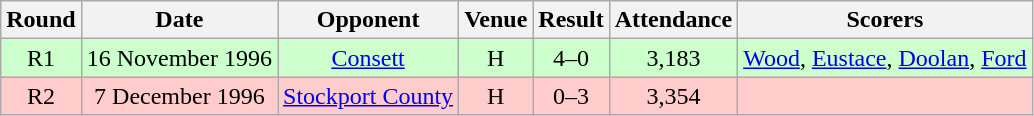<table class="wikitable" style="font-size:100%; text-align:center">
<tr>
<th>Round</th>
<th>Date</th>
<th>Opponent</th>
<th>Venue</th>
<th>Result</th>
<th>Attendance</th>
<th>Scorers</th>
</tr>
<tr style="background-color: #CCFFCC;">
<td>R1</td>
<td>16 November 1996</td>
<td><a href='#'>Consett</a></td>
<td>H</td>
<td>4–0</td>
<td>3,183</td>
<td><a href='#'>Wood</a>, <a href='#'>Eustace</a>, <a href='#'>Doolan</a>, <a href='#'>Ford</a></td>
</tr>
<tr style="background-color: #FFCCCC;">
<td>R2</td>
<td>7 December 1996</td>
<td><a href='#'>Stockport County</a></td>
<td>H</td>
<td>0–3</td>
<td>3,354</td>
<td></td>
</tr>
</table>
